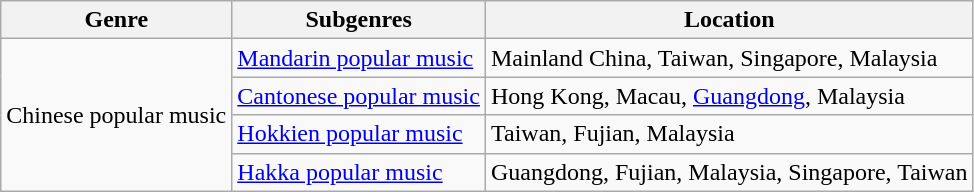<table class="wikitable">
<tr>
<th>Genre</th>
<th>Subgenres</th>
<th>Location</th>
</tr>
<tr>
<td rowspan="5">Chinese popular music</td>
<td rowspan="1"><a href='#'>Mandarin popular music</a></td>
<td>Mainland China, Taiwan, Singapore, Malaysia</td>
</tr>
<tr>
<td><a href='#'>Cantonese popular music</a></td>
<td>Hong Kong, Macau, <a href='#'>Guangdong</a>, Malaysia</td>
</tr>
<tr>
<td><a href='#'>Hokkien popular music</a></td>
<td>Taiwan, Fujian, Malaysia</td>
</tr>
<tr>
<td><a href='#'>Hakka popular music</a></td>
<td>Guangdong, Fujian, Malaysia, Singapore, Taiwan</td>
</tr>
</table>
